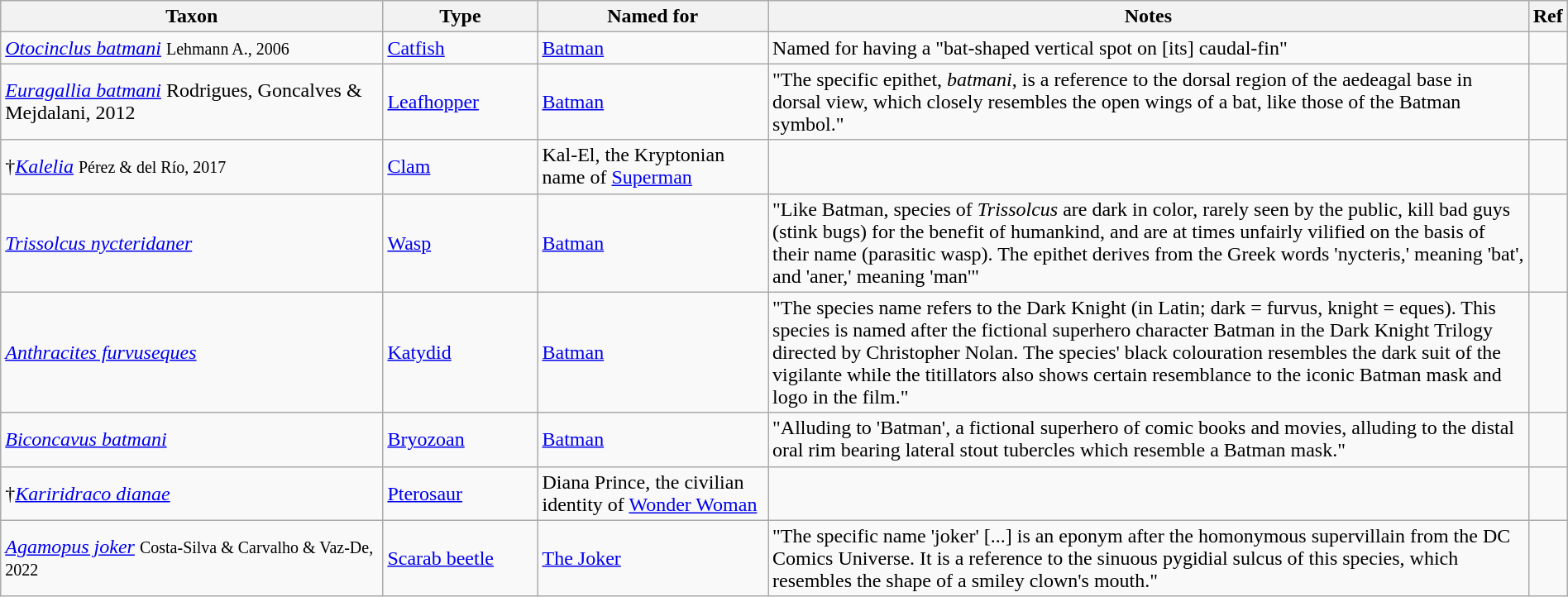<table class="wikitable sortable" width="100%">
<tr>
<th style="width:25%;">Taxon</th>
<th style="width:10%;">Type</th>
<th style="width:15%;">Named for</th>
<th style="width:50%;">Notes</th>
<th class="unsortable">Ref</th>
</tr>
<tr>
<td><em><a href='#'>Otocinclus batmani</a></em> <small>Lehmann A., 2006</small></td>
<td><a href='#'>Catfish</a></td>
<td><a href='#'>Batman</a></td>
<td>Named for having a "bat-shaped vertical spot on [its] caudal-fin"</td>
<td></td>
</tr>
<tr>
<td><em><a href='#'>Euragallia batmani</a></em> Rodrigues, Goncalves & Mejdalani, 2012</td>
<td><a href='#'>Leafhopper</a></td>
<td><a href='#'>Batman</a></td>
<td>"The specific epithet, <em>batmani</em>, is a reference to the dorsal region of the aedeagal base in dorsal view, which closely resembles the open wings of a bat, like those of the Batman symbol."</td>
<td></td>
</tr>
<tr>
<td>†<em><a href='#'>Kalelia</a></em> <small>Pérez & del Río, 2017</small></td>
<td><a href='#'>Clam</a></td>
<td>Kal-El, the Kryptonian name of <a href='#'>Superman</a></td>
<td></td>
<td></td>
</tr>
<tr>
<td><em><a href='#'>Trissolcus nycteridaner</a></em> </td>
<td><a href='#'>Wasp</a></td>
<td><a href='#'>Batman</a></td>
<td>"Like Batman, species of <em>Trissolcus</em> are dark in color, rarely seen by the public, kill bad guys (stink bugs) for the benefit of humankind, and are at times unfairly vilified on the basis of their name (parasitic wasp). The epithet derives from the Greek words 'nycteris,' meaning 'bat', and 'aner,' meaning 'man'"</td>
<td></td>
</tr>
<tr>
<td><em><a href='#'>Anthracites furvuseques</a></em> </td>
<td><a href='#'>Katydid</a></td>
<td><a href='#'>Batman</a></td>
<td>"The species name refers to the Dark Knight (in Latin; dark = furvus, knight = eques). This species is named after the fictional superhero character Batman in the Dark Knight Trilogy directed by Christopher Nolan. The species' black colouration resembles the dark suit of the vigilante while the titillators also shows certain resemblance to the iconic Batman mask and logo in the film."</td>
<td></td>
</tr>
<tr>
<td><em><a href='#'>Biconcavus batmani</a></em> </td>
<td><a href='#'>Bryozoan</a></td>
<td><a href='#'>Batman</a></td>
<td>"Alluding to 'Batman', a fictional superhero of comic books and movies, alluding to the distal oral rim bearing lateral stout tubercles which resemble a Batman mask."</td>
<td></td>
</tr>
<tr>
<td>†<em><a href='#'>Kariridraco dianae</a></em> </td>
<td><a href='#'>Pterosaur</a></td>
<td>Diana Prince, the civilian identity of <a href='#'>Wonder Woman</a></td>
<td></td>
<td></td>
</tr>
<tr>
<td><em><a href='#'>Agamopus joker</a></em> <small>Costa-Silva & Carvalho & Vaz-De, 2022</small></td>
<td><a href='#'>Scarab beetle</a></td>
<td><a href='#'>The Joker</a></td>
<td>"The specific name 'joker' [...] is an eponym after the homonymous supervillain from the DC Comics Universe. It is a reference to the sinuous pygidial sulcus of this species, which resembles the shape of a smiley clown's mouth."</td>
<td></td>
</tr>
</table>
